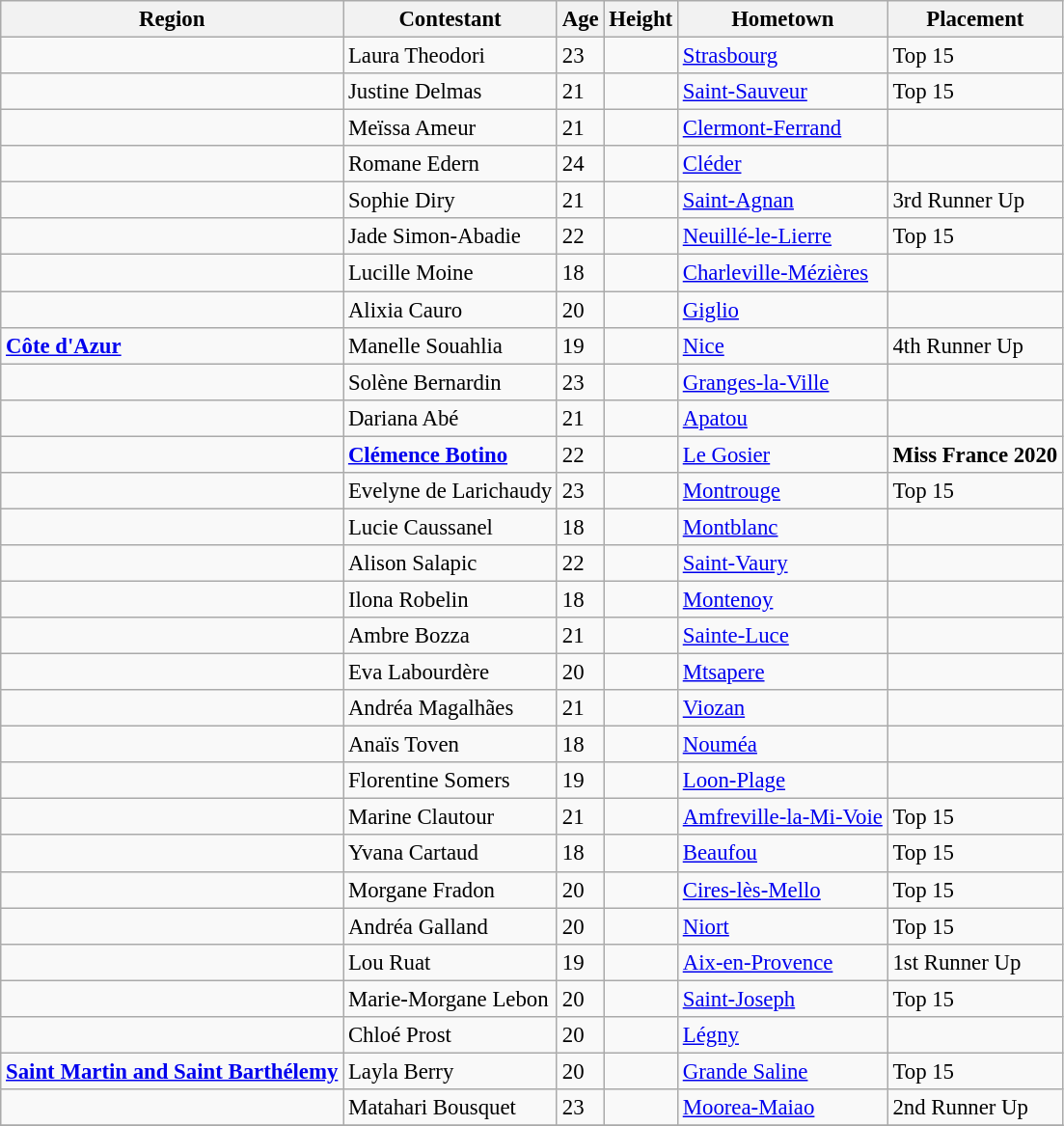<table class="wikitable sortable" style="font-size: 95%;">
<tr>
<th>Region</th>
<th>Contestant</th>
<th>Age</th>
<th>Height</th>
<th>Hometown</th>
<th>Placement</th>
</tr>
<tr>
<td><strong></strong></td>
<td>Laura Theodori</td>
<td>23</td>
<td></td>
<td><a href='#'>Strasbourg</a></td>
<td>Top 15</td>
</tr>
<tr>
<td><strong></strong></td>
<td>Justine Delmas</td>
<td>21</td>
<td></td>
<td><a href='#'>Saint-Sauveur</a></td>
<td>Top 15</td>
</tr>
<tr>
<td><strong></strong></td>
<td>Meïssa Ameur</td>
<td>21</td>
<td></td>
<td><a href='#'>Clermont-Ferrand</a></td>
<td></td>
</tr>
<tr>
<td><strong></strong></td>
<td>Romane Edern</td>
<td>24</td>
<td></td>
<td><a href='#'>Cléder</a></td>
<td></td>
</tr>
<tr>
<td><strong></strong></td>
<td>Sophie Diry</td>
<td>21</td>
<td></td>
<td><a href='#'>Saint-Agnan</a></td>
<td>3rd Runner Up</td>
</tr>
<tr>
<td><strong></strong></td>
<td>Jade Simon-Abadie</td>
<td>22</td>
<td></td>
<td><a href='#'>Neuillé-le-Lierre</a></td>
<td>Top 15</td>
</tr>
<tr>
<td><strong></strong></td>
<td>Lucille Moine</td>
<td>18</td>
<td></td>
<td><a href='#'>Charleville-Mézières</a></td>
<td></td>
</tr>
<tr>
<td><strong></strong></td>
<td>Alixia Cauro</td>
<td>20</td>
<td></td>
<td><a href='#'>Giglio</a></td>
<td></td>
</tr>
<tr>
<td> <strong><a href='#'>Côte d'Azur</a></strong></td>
<td>Manelle Souahlia</td>
<td>19</td>
<td></td>
<td><a href='#'>Nice</a></td>
<td>4th Runner Up</td>
</tr>
<tr>
<td><strong></strong></td>
<td>Solène Bernardin</td>
<td>23</td>
<td></td>
<td><a href='#'>Granges-la-Ville</a></td>
<td></td>
</tr>
<tr>
<td><strong></strong></td>
<td>Dariana Abé</td>
<td>21</td>
<td></td>
<td><a href='#'>Apatou</a></td>
<td></td>
</tr>
<tr>
<td><strong></strong></td>
<td><strong><a href='#'>Clémence Botino</a></strong></td>
<td>22</td>
<td></td>
<td><a href='#'>Le Gosier</a></td>
<td><strong>Miss France 2020</strong></td>
</tr>
<tr>
<td><strong></strong></td>
<td>Evelyne de Larichaudy</td>
<td>23</td>
<td></td>
<td><a href='#'>Montrouge</a></td>
<td>Top 15</td>
</tr>
<tr>
<td><strong></strong></td>
<td>Lucie Caussanel</td>
<td>18</td>
<td></td>
<td><a href='#'>Montblanc</a></td>
<td></td>
</tr>
<tr>
<td><strong></strong></td>
<td>Alison Salapic</td>
<td>22</td>
<td></td>
<td><a href='#'>Saint-Vaury</a></td>
<td></td>
</tr>
<tr>
<td><strong></strong></td>
<td>Ilona Robelin</td>
<td>18</td>
<td></td>
<td><a href='#'>Montenoy</a></td>
<td></td>
</tr>
<tr>
<td><strong></strong></td>
<td>Ambre Bozza</td>
<td>21</td>
<td></td>
<td><a href='#'>Sainte-Luce</a></td>
<td></td>
</tr>
<tr>
<td><strong></strong></td>
<td>Eva Labourdère</td>
<td>20</td>
<td></td>
<td><a href='#'>Mtsapere</a></td>
<td></td>
</tr>
<tr>
<td><strong></strong></td>
<td>Andréa Magalhães</td>
<td>21</td>
<td></td>
<td><a href='#'>Viozan</a></td>
<td></td>
</tr>
<tr>
<td><strong></strong></td>
<td>Anaïs Toven</td>
<td>18</td>
<td></td>
<td><a href='#'>Nouméa</a></td>
<td></td>
</tr>
<tr>
<td><strong></strong></td>
<td>Florentine Somers</td>
<td>19</td>
<td></td>
<td><a href='#'>Loon-Plage</a></td>
<td></td>
</tr>
<tr>
<td><strong></strong></td>
<td>Marine Clautour</td>
<td>21</td>
<td></td>
<td><a href='#'>Amfreville-la-Mi-Voie</a></td>
<td>Top 15</td>
</tr>
<tr>
<td><strong></strong></td>
<td>Yvana Cartaud</td>
<td>18</td>
<td></td>
<td><a href='#'>Beaufou</a></td>
<td>Top 15</td>
</tr>
<tr>
<td><strong></strong></td>
<td>Morgane Fradon</td>
<td>20</td>
<td></td>
<td><a href='#'>Cires-lès-Mello</a></td>
<td>Top 15</td>
</tr>
<tr>
<td><strong></strong></td>
<td>Andréa Galland</td>
<td>20</td>
<td></td>
<td><a href='#'>Niort</a></td>
<td>Top 15</td>
</tr>
<tr>
<td><strong></strong></td>
<td>Lou Ruat</td>
<td>19</td>
<td></td>
<td><a href='#'>Aix-en-Provence</a></td>
<td>1st Runner Up</td>
</tr>
<tr>
<td><strong></strong></td>
<td>Marie-Morgane Lebon</td>
<td>20</td>
<td></td>
<td><a href='#'>Saint-Joseph</a></td>
<td>Top 15</td>
</tr>
<tr>
<td><strong></strong></td>
<td>Chloé Prost</td>
<td>20</td>
<td></td>
<td><a href='#'>Légny</a></td>
<td></td>
</tr>
<tr>
<td><strong> <a href='#'>Saint Martin and Saint Barthélemy</a></strong></td>
<td>Layla Berry</td>
<td>20</td>
<td></td>
<td><a href='#'>Grande Saline</a></td>
<td>Top 15</td>
</tr>
<tr>
<td><strong></strong></td>
<td>Matahari Bousquet</td>
<td>23</td>
<td></td>
<td><a href='#'>Moorea-Maiao</a></td>
<td>2nd Runner Up</td>
</tr>
<tr>
</tr>
</table>
